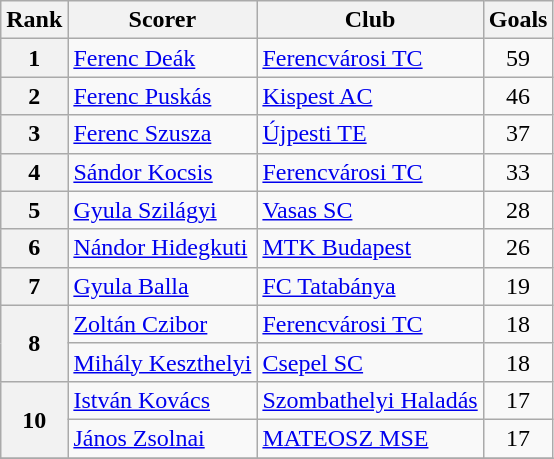<table class="wikitable" style="text-align:center">
<tr>
<th>Rank</th>
<th>Scorer</th>
<th>Club</th>
<th>Goals</th>
</tr>
<tr>
<th rowspan="1">1</th>
<td align=left> <a href='#'>Ferenc Deák</a></td>
<td align=left><a href='#'>Ferencvárosi TC</a></td>
<td>59</td>
</tr>
<tr>
<th rowspan="1">2</th>
<td align=left> <a href='#'>Ferenc Puskás</a></td>
<td align=left><a href='#'>Kispest AC</a></td>
<td>46</td>
</tr>
<tr>
<th rowspan="1">3</th>
<td align=left> <a href='#'>Ferenc Szusza</a></td>
<td align=left><a href='#'>Újpesti TE</a></td>
<td>37</td>
</tr>
<tr>
<th rowspan="1">4</th>
<td align=left> <a href='#'>Sándor Kocsis</a></td>
<td align=left><a href='#'>Ferencvárosi TC</a></td>
<td>33</td>
</tr>
<tr>
<th rowspan="1">5</th>
<td align=left> <a href='#'>Gyula Szilágyi</a></td>
<td align=left><a href='#'>Vasas SC</a></td>
<td>28</td>
</tr>
<tr>
<th rowspan="1">6</th>
<td align=left> <a href='#'>Nándor Hidegkuti</a></td>
<td align=left><a href='#'>MTK Budapest</a></td>
<td>26</td>
</tr>
<tr>
<th rowspan="1">7</th>
<td align=left> <a href='#'>Gyula Balla</a></td>
<td align=left><a href='#'>FC Tatabánya</a></td>
<td>19</td>
</tr>
<tr>
<th rowspan="2">8</th>
<td align=left> <a href='#'>Zoltán Czibor</a></td>
<td align=left><a href='#'>Ferencvárosi TC</a></td>
<td>18</td>
</tr>
<tr>
<td align=left> <a href='#'>Mihály Keszthelyi</a></td>
<td align=left><a href='#'>Csepel SC</a></td>
<td>18</td>
</tr>
<tr>
<th rowspan="2">10</th>
<td align=left> <a href='#'>István Kovács</a></td>
<td align=left><a href='#'>Szombathelyi Haladás</a></td>
<td>17</td>
</tr>
<tr>
<td align=left> <a href='#'>János Zsolnai</a></td>
<td align=left><a href='#'>MATEOSZ MSE</a></td>
<td>17</td>
</tr>
<tr>
</tr>
</table>
